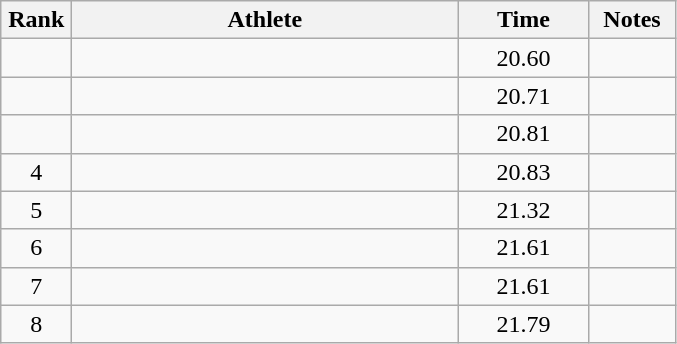<table class="wikitable" style="text-align:center">
<tr>
<th width=40>Rank</th>
<th width=250>Athlete</th>
<th width=80>Time</th>
<th width=50>Notes</th>
</tr>
<tr>
<td></td>
<td align=left></td>
<td>20.60</td>
<td></td>
</tr>
<tr>
<td></td>
<td align=left></td>
<td>20.71</td>
<td></td>
</tr>
<tr>
<td></td>
<td align=left></td>
<td>20.81</td>
<td></td>
</tr>
<tr>
<td>4</td>
<td align=left></td>
<td>20.83</td>
<td></td>
</tr>
<tr>
<td>5</td>
<td align=left></td>
<td>21.32</td>
<td></td>
</tr>
<tr>
<td>6</td>
<td align=left></td>
<td>21.61</td>
<td></td>
</tr>
<tr>
<td>7</td>
<td align=left></td>
<td>21.61</td>
<td></td>
</tr>
<tr>
<td>8</td>
<td align=left></td>
<td>21.79</td>
<td></td>
</tr>
</table>
